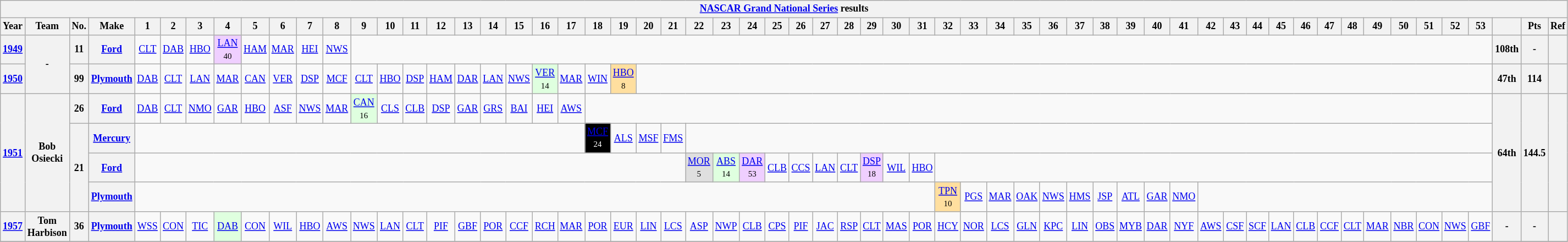<table class="wikitable" style="text-align:center; font-size:75%">
<tr>
<th colspan=66><a href='#'>NASCAR Grand National Series</a> results</th>
</tr>
<tr>
<th>Year</th>
<th>Team</th>
<th>No.</th>
<th>Make</th>
<th>1</th>
<th>2</th>
<th>3</th>
<th>4</th>
<th>5</th>
<th>6</th>
<th>7</th>
<th>8</th>
<th>9</th>
<th>10</th>
<th>11</th>
<th>12</th>
<th>13</th>
<th>14</th>
<th>15</th>
<th>16</th>
<th>17</th>
<th>18</th>
<th>19</th>
<th>20</th>
<th>21</th>
<th>22</th>
<th>23</th>
<th>24</th>
<th>25</th>
<th>26</th>
<th>27</th>
<th>28</th>
<th>29</th>
<th>30</th>
<th>31</th>
<th>32</th>
<th>33</th>
<th>34</th>
<th>35</th>
<th>36</th>
<th>37</th>
<th>38</th>
<th>39</th>
<th>40</th>
<th>41</th>
<th>42</th>
<th>43</th>
<th>44</th>
<th>45</th>
<th>46</th>
<th>47</th>
<th>48</th>
<th>49</th>
<th>50</th>
<th>51</th>
<th>52</th>
<th>53</th>
<th></th>
<th>Pts</th>
<th>Ref</th>
</tr>
<tr>
<th><a href='#'>1949</a></th>
<th rowspan=2>-</th>
<th>11</th>
<th><a href='#'>Ford</a></th>
<td><a href='#'>CLT</a></td>
<td><a href='#'>DAB</a></td>
<td><a href='#'>HBO</a></td>
<td style="background:#EFCFFF;"><a href='#'>LAN</a><br><small>40</small></td>
<td><a href='#'>HAM</a></td>
<td><a href='#'>MAR</a></td>
<td><a href='#'>HEI</a></td>
<td><a href='#'>NWS</a></td>
<td colspan=45></td>
<th>108th</th>
<th>-</th>
<th></th>
</tr>
<tr>
<th><a href='#'>1950</a></th>
<th>99</th>
<th><a href='#'>Plymouth</a></th>
<td><a href='#'>DAB</a></td>
<td><a href='#'>CLT</a></td>
<td><a href='#'>LAN</a></td>
<td><a href='#'>MAR</a></td>
<td><a href='#'>CAN</a></td>
<td><a href='#'>VER</a></td>
<td><a href='#'>DSP</a></td>
<td><a href='#'>MCF</a></td>
<td><a href='#'>CLT</a></td>
<td><a href='#'>HBO</a></td>
<td><a href='#'>DSP</a></td>
<td><a href='#'>HAM</a></td>
<td><a href='#'>DAR</a></td>
<td><a href='#'>LAN</a></td>
<td><a href='#'>NWS</a></td>
<td style="background:#DFFFDF;"><a href='#'>VER</a><br><small>14</small></td>
<td><a href='#'>MAR</a></td>
<td><a href='#'>WIN</a></td>
<td style="background:#FFDF9F;"><a href='#'>HBO</a><br><small>8</small></td>
<td colspan=34></td>
<th>47th</th>
<th>114</th>
<th></th>
</tr>
<tr>
<th rowspan=4><a href='#'>1951</a></th>
<th rowspan=4>Bob Osiecki</th>
<th>26</th>
<th><a href='#'>Ford</a></th>
<td><a href='#'>DAB</a></td>
<td><a href='#'>CLT</a></td>
<td><a href='#'>NMO</a></td>
<td><a href='#'>GAR</a></td>
<td><a href='#'>HBO</a></td>
<td><a href='#'>ASF</a></td>
<td><a href='#'>NWS</a></td>
<td><a href='#'>MAR</a></td>
<td style="background:#DFFFDF;"><a href='#'>CAN</a><br><small>16</small></td>
<td><a href='#'>CLS</a></td>
<td><a href='#'>CLB</a></td>
<td><a href='#'>DSP</a></td>
<td><a href='#'>GAR</a></td>
<td><a href='#'>GRS</a></td>
<td><a href='#'>BAI</a></td>
<td><a href='#'>HEI</a></td>
<td><a href='#'>AWS</a></td>
<td colspan=36></td>
<th rowspan=4>64th</th>
<th rowspan=4>144.5</th>
<th rowspan=4></th>
</tr>
<tr>
<th rowspan=3>21</th>
<th><a href='#'>Mercury</a></th>
<td colspan=17></td>
<td style="background-color:#000000;color:white;"><a href='#'><span>MCF</span></a><br><small>24</small></td>
<td><a href='#'>ALS</a></td>
<td><a href='#'>MSF</a></td>
<td><a href='#'>FMS</a></td>
<td colspan=32></td>
</tr>
<tr>
<th><a href='#'>Ford</a></th>
<td colspan=21></td>
<td style="background:#DFDFDF;"><a href='#'>MOR</a><br><small>5</small></td>
<td style="background:#DFFFDF;"><a href='#'>ABS</a><br><small>14</small></td>
<td style="background:#EFCFFF;"><a href='#'>DAR</a><br><small>53</small></td>
<td><a href='#'>CLB</a></td>
<td><a href='#'>CCS</a></td>
<td><a href='#'>LAN</a></td>
<td><a href='#'>CLT</a></td>
<td style="background:#EFCFFF;"><a href='#'>DSP</a> <br><small>18</small></td>
<td><a href='#'>WIL</a></td>
<td><a href='#'>HBO</a></td>
<td colspan=22></td>
</tr>
<tr>
<th><a href='#'>Plymouth</a></th>
<td colspan=31></td>
<td style="background:#FFDF9F;"><a href='#'>TPN</a><br><small>10</small></td>
<td><a href='#'>PGS</a></td>
<td><a href='#'>MAR</a></td>
<td><a href='#'>OAK</a></td>
<td><a href='#'>NWS</a></td>
<td><a href='#'>HMS</a></td>
<td><a href='#'>JSP</a></td>
<td><a href='#'>ATL</a></td>
<td><a href='#'>GAR</a></td>
<td><a href='#'>NMO</a></td>
<td colspan=12></td>
</tr>
<tr>
<th><a href='#'>1957</a></th>
<th>Tom Harbison</th>
<th>36</th>
<th><a href='#'>Plymouth</a></th>
<td><a href='#'>WSS</a></td>
<td><a href='#'>CON</a></td>
<td><a href='#'>TIC</a></td>
<td style="background:#DFFFDF;"><a href='#'>DAB</a><br></td>
<td><a href='#'>CON</a></td>
<td><a href='#'>WIL</a></td>
<td><a href='#'>HBO</a></td>
<td><a href='#'>AWS</a></td>
<td><a href='#'>NWS</a></td>
<td><a href='#'>LAN</a></td>
<td><a href='#'>CLT</a></td>
<td><a href='#'>PIF</a></td>
<td><a href='#'>GBF</a></td>
<td><a href='#'>POR</a></td>
<td><a href='#'>CCF</a></td>
<td><a href='#'>RCH</a></td>
<td><a href='#'>MAR</a></td>
<td><a href='#'>POR</a></td>
<td><a href='#'>EUR</a></td>
<td><a href='#'>LIN</a></td>
<td><a href='#'>LCS</a></td>
<td><a href='#'>ASP</a></td>
<td><a href='#'>NWP</a></td>
<td><a href='#'>CLB</a></td>
<td><a href='#'>CPS</a></td>
<td><a href='#'>PIF</a></td>
<td><a href='#'>JAC</a></td>
<td><a href='#'>RSP</a></td>
<td><a href='#'>CLT</a></td>
<td><a href='#'>MAS</a></td>
<td><a href='#'>POR</a></td>
<td><a href='#'>HCY</a></td>
<td><a href='#'>NOR</a></td>
<td><a href='#'>LCS</a></td>
<td><a href='#'>GLN</a></td>
<td><a href='#'>KPC</a></td>
<td><a href='#'>LIN</a></td>
<td><a href='#'>OBS</a></td>
<td><a href='#'>MYB</a></td>
<td><a href='#'>DAR</a></td>
<td><a href='#'>NYF</a></td>
<td><a href='#'>AWS</a></td>
<td><a href='#'>CSF</a></td>
<td><a href='#'>SCF</a></td>
<td><a href='#'>LAN</a></td>
<td><a href='#'>CLB</a></td>
<td><a href='#'>CCF</a></td>
<td><a href='#'>CLT</a></td>
<td><a href='#'>MAR</a></td>
<td><a href='#'>NBR</a></td>
<td><a href='#'>CON</a></td>
<td><a href='#'>NWS</a></td>
<td><a href='#'>GBF</a></td>
<th>-</th>
<th>-</th>
<th></th>
</tr>
<tr>
</tr>
</table>
